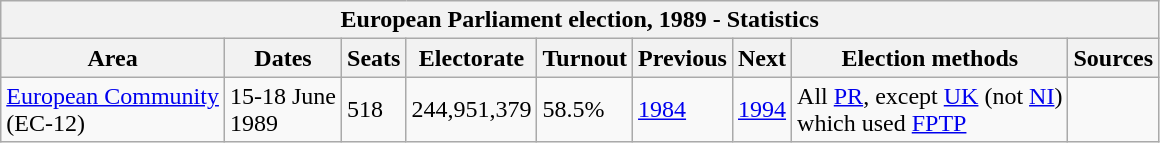<table class="wikitable">
<tr>
<th colspan="9">European Parliament election, 1989 - Statistics</th>
</tr>
<tr>
<th>Area</th>
<th>Dates</th>
<th>Seats</th>
<th>Electorate</th>
<th>Turnout</th>
<th>Previous</th>
<th>Next</th>
<th>Election methods</th>
<th>Sources</th>
</tr>
<tr>
<td><a href='#'>European Community</a><br>(EC-12)</td>
<td>15-18 June<br>1989</td>
<td>518</td>
<td>244,951,379</td>
<td>58.5%</td>
<td><a href='#'>1984</a></td>
<td><a href='#'>1994</a></td>
<td>All <a href='#'>PR</a>, except <a href='#'>UK</a> (not <a href='#'>NI</a>)<br>which used <a href='#'>FPTP</a></td>
<td><small>    </small></td>
</tr>
</table>
